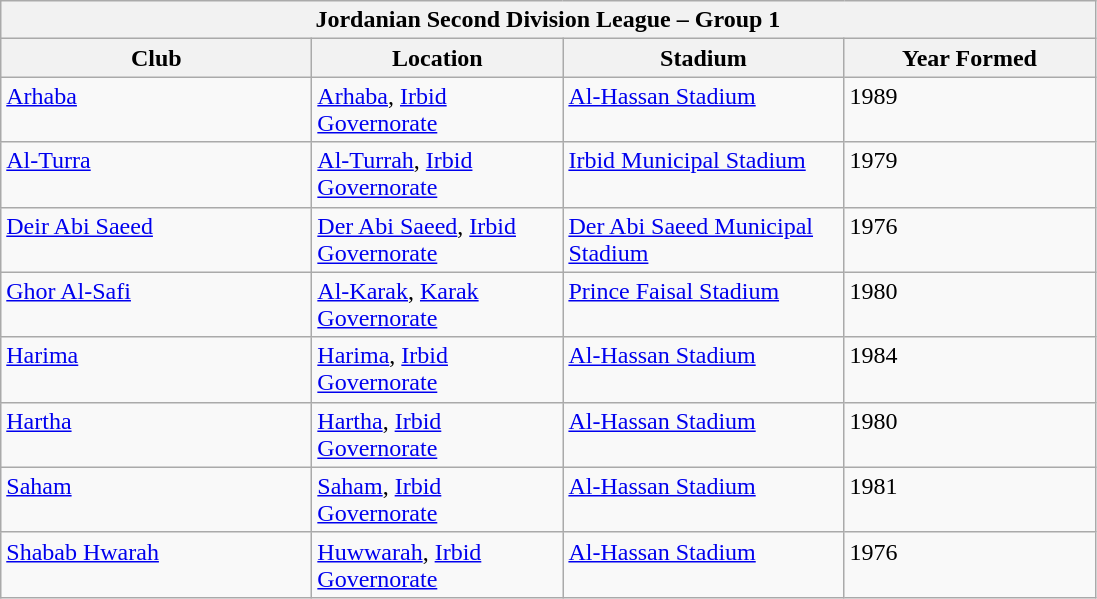<table class="wikitable">
<tr>
<th colspan="4">Jordanian Second Division League – Group 1</th>
</tr>
<tr>
<th style="width:200px;">Club</th>
<th style="width:160px;">Location</th>
<th style="width:180px;">Stadium</th>
<th style="width:160px;">Year Formed</th>
</tr>
<tr style="vertical-align:top;">
<td><a href='#'>Arhaba</a></td>
<td><a href='#'>Arhaba</a>, <a href='#'>Irbid Governorate</a></td>
<td><a href='#'>Al-Hassan Stadium</a></td>
<td>1989</td>
</tr>
<tr style="vertical-align:top;">
<td><a href='#'>Al-Turra</a></td>
<td><a href='#'>Al-Turrah</a>, <a href='#'>Irbid Governorate</a></td>
<td><a href='#'>Irbid Municipal Stadium</a></td>
<td>1979</td>
</tr>
<tr style="vertical-align:top;">
<td><a href='#'>Deir Abi Saeed</a></td>
<td><a href='#'>Der Abi Saeed</a>, <a href='#'>Irbid Governorate</a></td>
<td><a href='#'>Der Abi Saeed Municipal Stadium</a></td>
<td>1976</td>
</tr>
<tr style="vertical-align:top;">
<td><a href='#'>Ghor Al-Safi</a></td>
<td><a href='#'>Al-Karak</a>, <a href='#'>Karak Governorate</a></td>
<td><a href='#'>Prince Faisal Stadium</a></td>
<td>1980</td>
</tr>
<tr style="vertical-align:top;">
<td><a href='#'>Harima</a></td>
<td><a href='#'>Harima</a>, <a href='#'>Irbid Governorate</a></td>
<td><a href='#'>Al-Hassan Stadium</a></td>
<td>1984</td>
</tr>
<tr style="vertical-align:top;">
<td><a href='#'>Hartha</a></td>
<td><a href='#'>Hartha</a>, <a href='#'>Irbid Governorate</a></td>
<td><a href='#'>Al-Hassan Stadium</a></td>
<td>1980</td>
</tr>
<tr style="vertical-align:top;">
<td><a href='#'>Saham</a></td>
<td><a href='#'>Saham</a>, <a href='#'>Irbid Governorate</a></td>
<td><a href='#'>Al-Hassan Stadium</a></td>
<td>1981</td>
</tr>
<tr style="vertical-align:top;">
<td><a href='#'>Shabab Hwarah</a></td>
<td><a href='#'>Huwwarah</a>, <a href='#'>Irbid Governorate</a></td>
<td><a href='#'>Al-Hassan Stadium</a></td>
<td>1976</td>
</tr>
</table>
